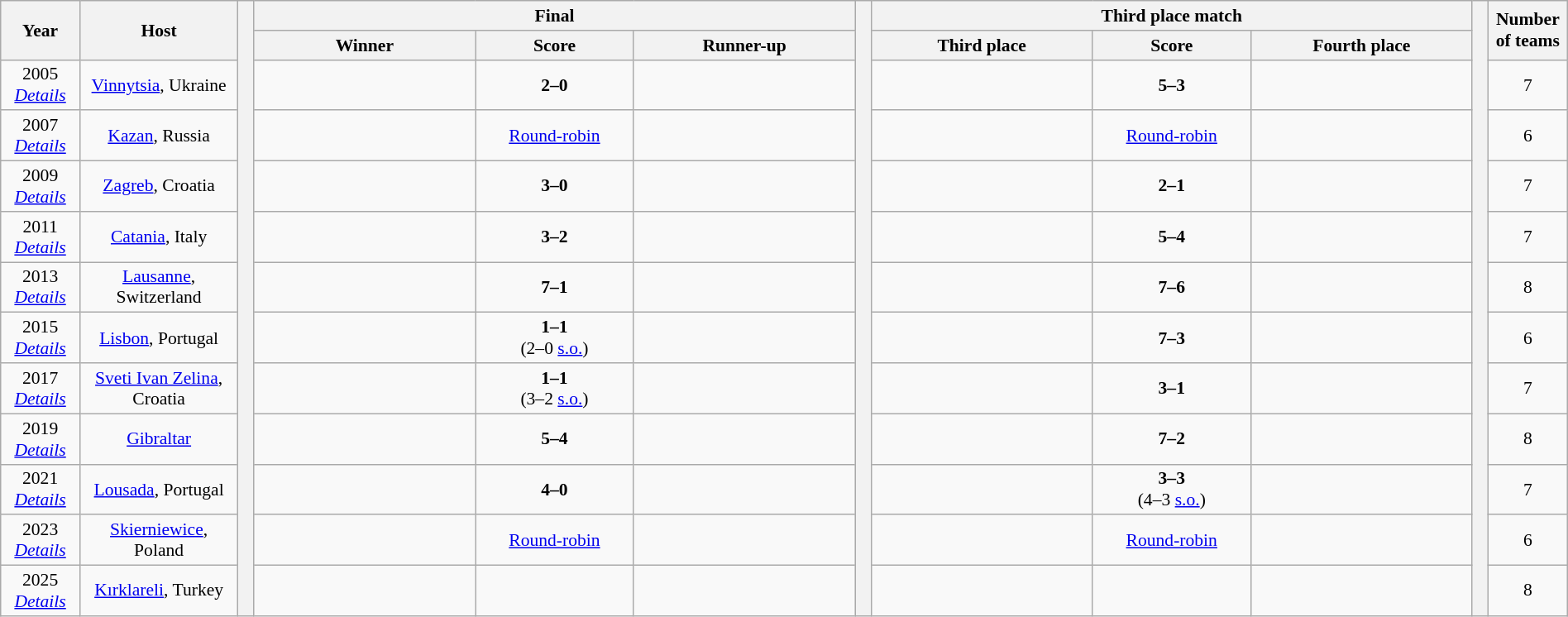<table class="wikitable" style="text-align:center;width:100%; font-size:90%;">
<tr>
<th rowspan=2 width=5%>Year</th>
<th rowspan=2 width=10%>Host</th>
<th width=1% rowspan=13></th>
<th colspan=3>Final</th>
<th width=1% rowspan=13></th>
<th colspan=3>Third place match</th>
<th width=1% rowspan=13></th>
<th width=5% rowspan=2>Number of teams</th>
</tr>
<tr>
<th width=14%>Winner</th>
<th width=10%>Score</th>
<th width=14%>Runner-up</th>
<th width=14%>Third place</th>
<th width=10%>Score</th>
<th width=14%>Fourth place</th>
</tr>
<tr>
<td>2005<br><em><a href='#'>Details</a></em></td>
<td><a href='#'>Vinnytsia</a>, Ukraine</td>
<td><strong></strong></td>
<td><strong>2–0</strong></td>
<td></td>
<td></td>
<td><strong>5–3</strong></td>
<td></td>
<td>7</td>
</tr>
<tr>
<td>2007<br><em><a href='#'>Details</a></em></td>
<td><a href='#'>Kazan</a>, Russia</td>
<td><strong></strong></td>
<td><a href='#'>Round-robin</a></td>
<td></td>
<td></td>
<td><a href='#'>Round-robin</a></td>
<td></td>
<td>6</td>
</tr>
<tr>
<td>2009<br><em><a href='#'>Details</a></em></td>
<td><a href='#'>Zagreb</a>, Croatia</td>
<td><strong></strong></td>
<td><strong>3–0</strong></td>
<td></td>
<td></td>
<td><strong>2–1</strong></td>
<td></td>
<td>7</td>
</tr>
<tr>
<td>2011<br><em><a href='#'>Details</a></em></td>
<td><a href='#'>Catania</a>, Italy</td>
<td><strong></strong></td>
<td><strong>3–2</strong></td>
<td></td>
<td></td>
<td><strong>5–4</strong></td>
<td></td>
<td>7</td>
</tr>
<tr>
<td>2013<br><em><a href='#'>Details</a></em></td>
<td><a href='#'>Lausanne</a>, Switzerland</td>
<td><strong></strong></td>
<td><strong>7–1</strong></td>
<td></td>
<td></td>
<td><strong>7–6</strong></td>
<td></td>
<td>8</td>
</tr>
<tr>
<td>2015<br><em><a href='#'>Details</a></em></td>
<td><a href='#'>Lisbon</a>, Portugal</td>
<td><strong></strong></td>
<td><strong>1–1</strong><br>(2–0 <a href='#'>s.o.</a>)</td>
<td></td>
<td></td>
<td><strong>7–3</strong></td>
<td></td>
<td>6</td>
</tr>
<tr>
<td>2017<br><em><a href='#'>Details</a></em></td>
<td><a href='#'>Sveti Ivan Zelina</a>, Croatia</td>
<td><strong></strong></td>
<td><strong>1–1</strong><br>(3–2 <a href='#'>s.o.</a>)</td>
<td></td>
<td></td>
<td><strong>3–1</strong></td>
<td></td>
<td>7</td>
</tr>
<tr>
<td>2019<br><em><a href='#'>Details</a></em></td>
<td><a href='#'>Gibraltar</a></td>
<td><strong></strong></td>
<td><strong>5–4</strong></td>
<td></td>
<td></td>
<td><strong>7–2</strong></td>
<td></td>
<td>8</td>
</tr>
<tr>
<td>2021<br><em><a href='#'>Details</a></em></td>
<td><a href='#'>Lousada</a>, Portugal</td>
<td><strong></strong></td>
<td><strong>4–0</strong></td>
<td></td>
<td></td>
<td><strong>3–3</strong><br>(4–3 <a href='#'>s.o.</a>)</td>
<td></td>
<td>7</td>
</tr>
<tr>
<td>2023<br><em><a href='#'>Details</a></em></td>
<td><a href='#'>Skierniewice</a>, Poland</td>
<td><strong></strong></td>
<td><a href='#'>Round-robin</a></td>
<td></td>
<td></td>
<td><a href='#'>Round-robin</a></td>
<td></td>
<td>6</td>
</tr>
<tr>
<td>2025<br><em><a href='#'>Details</a></em></td>
<td><a href='#'>Kırklareli</a>, Turkey</td>
<td></td>
<td></td>
<td></td>
<td></td>
<td></td>
<td></td>
<td>8</td>
</tr>
</table>
